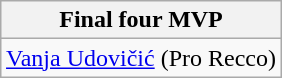<table class=wikitable style="text-align:left; margin:auto">
<tr>
<th>Final four MVP</th>
</tr>
<tr>
<td> <a href='#'>Vanja Udovičić</a>  (Pro Recco)</td>
</tr>
</table>
